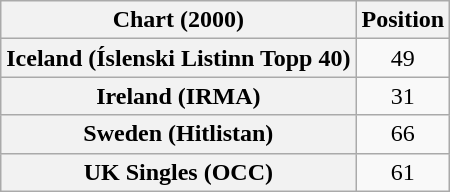<table class="wikitable sortable plainrowheaders" style="text-align:center">
<tr>
<th>Chart (2000)</th>
<th>Position</th>
</tr>
<tr>
<th scope="row">Iceland (Íslenski Listinn Topp 40)</th>
<td>49</td>
</tr>
<tr>
<th scope="row">Ireland (IRMA)</th>
<td>31</td>
</tr>
<tr>
<th scope="row">Sweden (Hitlistan)</th>
<td>66</td>
</tr>
<tr>
<th scope="row">UK Singles (OCC)</th>
<td>61</td>
</tr>
</table>
